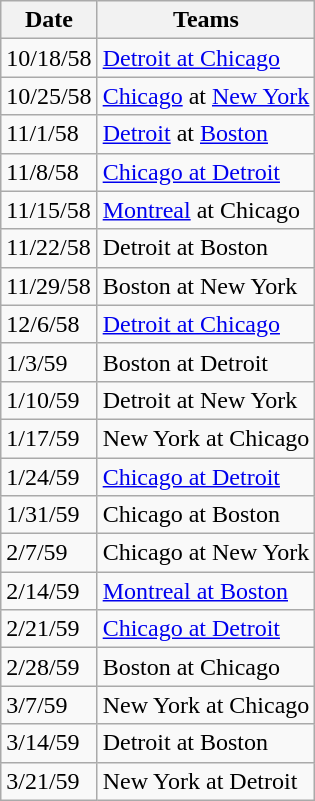<table class="wikitable">
<tr>
<th>Date</th>
<th>Teams</th>
</tr>
<tr>
<td>10/18/58</td>
<td><a href='#'>Detroit at Chicago</a></td>
</tr>
<tr>
<td>10/25/58</td>
<td><a href='#'>Chicago</a> at <a href='#'>New York</a></td>
</tr>
<tr>
<td>11/1/58</td>
<td><a href='#'>Detroit</a> at <a href='#'>Boston</a></td>
</tr>
<tr>
<td>11/8/58</td>
<td><a href='#'>Chicago at Detroit</a></td>
</tr>
<tr>
<td>11/15/58</td>
<td><a href='#'>Montreal</a> at Chicago</td>
</tr>
<tr>
<td>11/22/58</td>
<td>Detroit at Boston</td>
</tr>
<tr>
<td>11/29/58</td>
<td>Boston at New York</td>
</tr>
<tr>
<td>12/6/58</td>
<td><a href='#'>Detroit at Chicago</a></td>
</tr>
<tr>
<td>1/3/59</td>
<td>Boston at Detroit</td>
</tr>
<tr>
<td>1/10/59</td>
<td>Detroit at New York</td>
</tr>
<tr>
<td>1/17/59</td>
<td>New York at Chicago</td>
</tr>
<tr>
<td>1/24/59</td>
<td><a href='#'>Chicago at Detroit</a></td>
</tr>
<tr>
<td>1/31/59</td>
<td>Chicago at Boston</td>
</tr>
<tr>
<td>2/7/59</td>
<td>Chicago at New York</td>
</tr>
<tr>
<td>2/14/59</td>
<td><a href='#'>Montreal at Boston</a></td>
</tr>
<tr>
<td>2/21/59</td>
<td><a href='#'>Chicago at Detroit</a></td>
</tr>
<tr>
<td>2/28/59</td>
<td>Boston at Chicago</td>
</tr>
<tr>
<td>3/7/59</td>
<td>New York at Chicago</td>
</tr>
<tr>
<td>3/14/59</td>
<td>Detroit at Boston</td>
</tr>
<tr>
<td>3/21/59</td>
<td>New York at Detroit</td>
</tr>
</table>
